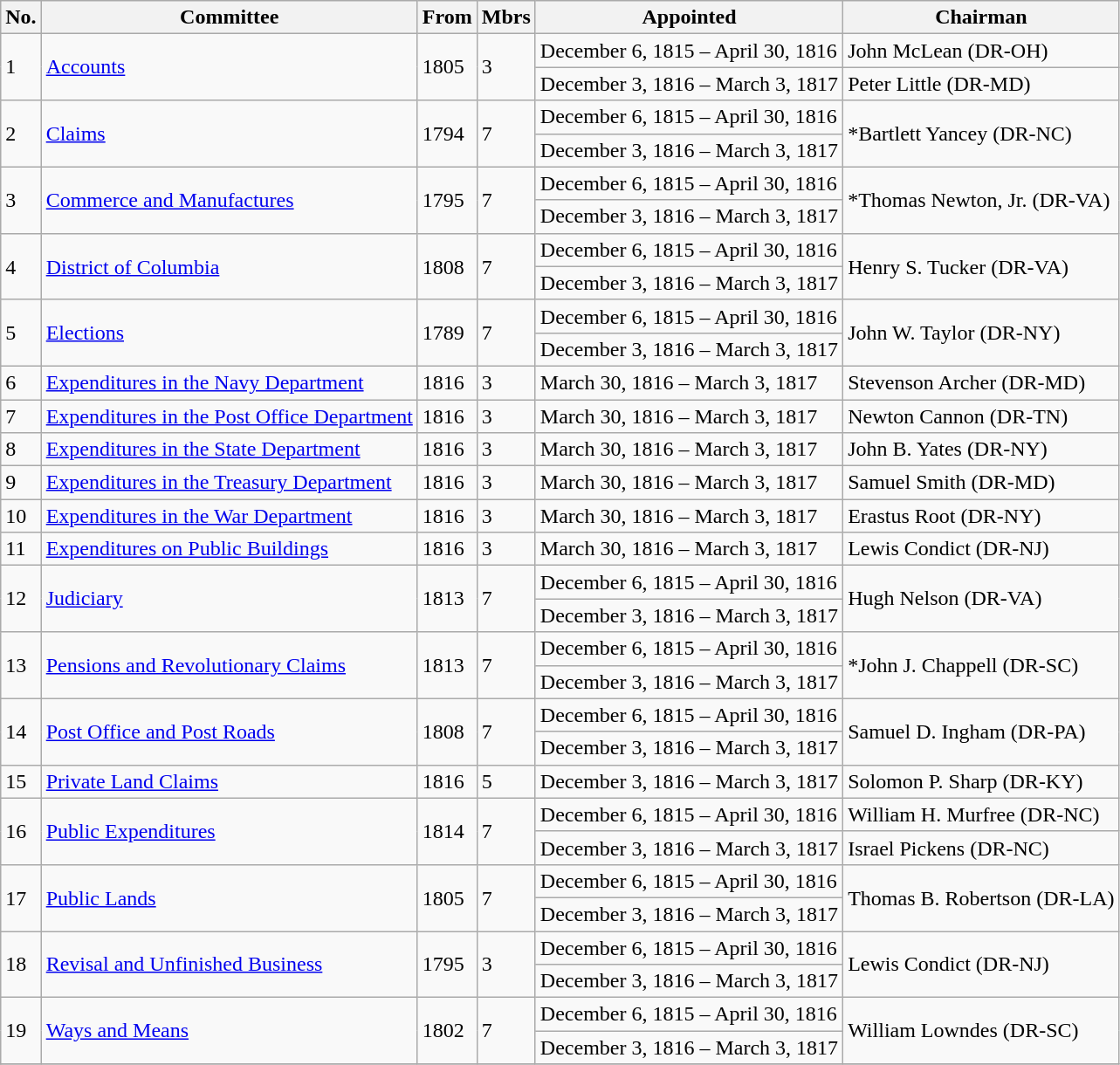<table class="wikitable">
<tr valign=bottom>
<th>No.</th>
<th>Committee</th>
<th>From</th>
<th>Mbrs</th>
<th>Appointed</th>
<th>Chairman</th>
</tr>
<tr>
<td rowspan=2>1</td>
<td rowspan=2><a href='#'>Accounts</a></td>
<td rowspan=2>1805</td>
<td rowspan=2>3</td>
<td>December 6, 1815 – April 30, 1816</td>
<td>John McLean (DR-OH)</td>
</tr>
<tr>
<td>December 3, 1816 – March 3, 1817</td>
<td>Peter Little (DR-MD)</td>
</tr>
<tr>
<td rowspan=2>2</td>
<td rowspan=2><a href='#'>Claims</a></td>
<td rowspan=2>1794</td>
<td rowspan=2>7</td>
<td>December 6, 1815 – April 30, 1816</td>
<td rowspan=2>*Bartlett Yancey (DR-NC)</td>
</tr>
<tr>
<td>December 3, 1816 – March 3, 1817</td>
</tr>
<tr>
<td rowspan=2>3</td>
<td rowspan=2><a href='#'>Commerce and Manufactures</a></td>
<td rowspan=2>1795</td>
<td rowspan=2>7</td>
<td>December 6, 1815 – April 30, 1816</td>
<td rowspan=2>*Thomas Newton, Jr. (DR-VA)</td>
</tr>
<tr>
<td>December 3, 1816 – March 3, 1817</td>
</tr>
<tr>
<td rowspan=2>4</td>
<td rowspan=2><a href='#'>District of Columbia</a></td>
<td rowspan=2>1808</td>
<td rowspan=2>7</td>
<td>December 6, 1815 – April 30, 1816</td>
<td rowspan=2>Henry S. Tucker (DR-VA)</td>
</tr>
<tr>
<td>December 3, 1816 – March 3, 1817</td>
</tr>
<tr>
<td rowspan=2>5</td>
<td rowspan=2><a href='#'>Elections</a></td>
<td rowspan=2>1789</td>
<td rowspan=2>7</td>
<td>December 6, 1815 – April 30, 1816</td>
<td rowspan=2>John W. Taylor (DR-NY)</td>
</tr>
<tr>
<td>December 3, 1816 – March 3, 1817</td>
</tr>
<tr>
<td>6</td>
<td><a href='#'>Expenditures in the Navy Department</a></td>
<td>1816</td>
<td>3</td>
<td>March 30, 1816 – March 3, 1817</td>
<td>Stevenson Archer (DR-MD)</td>
</tr>
<tr>
<td>7</td>
<td><a href='#'>Expenditures in the Post Office Department</a></td>
<td>1816</td>
<td>3</td>
<td>March 30, 1816 – March 3, 1817</td>
<td>Newton Cannon (DR-TN)</td>
</tr>
<tr>
<td>8</td>
<td><a href='#'>Expenditures in the State Department</a></td>
<td>1816</td>
<td>3</td>
<td>March 30, 1816 – March 3, 1817</td>
<td>John B. Yates (DR-NY)</td>
</tr>
<tr>
<td>9</td>
<td><a href='#'>Expenditures in the Treasury Department</a></td>
<td>1816</td>
<td>3</td>
<td>March 30, 1816 – March 3, 1817</td>
<td>Samuel Smith (DR-MD)</td>
</tr>
<tr>
<td>10</td>
<td><a href='#'>Expenditures in the War Department</a></td>
<td>1816</td>
<td>3</td>
<td>March 30, 1816 – March 3, 1817</td>
<td>Erastus Root (DR-NY)</td>
</tr>
<tr>
<td>11</td>
<td><a href='#'>Expenditures on Public Buildings</a></td>
<td>1816</td>
<td>3</td>
<td>March 30, 1816 – March 3, 1817</td>
<td>Lewis Condict (DR-NJ)</td>
</tr>
<tr>
<td rowspan=2>12</td>
<td rowspan=2><a href='#'>Judiciary</a></td>
<td rowspan=2>1813</td>
<td rowspan=2>7</td>
<td>December 6, 1815 – April 30, 1816</td>
<td rowspan=2>Hugh Nelson (DR-VA)</td>
</tr>
<tr>
<td>December 3, 1816 – March 3, 1817</td>
</tr>
<tr>
<td rowspan=2>13</td>
<td rowspan=2><a href='#'>Pensions and Revolutionary Claims</a></td>
<td rowspan=2>1813</td>
<td rowspan=2>7</td>
<td>December 6, 1815 – April 30, 1816</td>
<td rowspan=2>*John J. Chappell (DR-SC)</td>
</tr>
<tr>
<td>December 3, 1816 – March 3, 1817</td>
</tr>
<tr>
<td rowspan=2>14</td>
<td rowspan=2><a href='#'>Post Office and Post Roads</a></td>
<td rowspan=2>1808</td>
<td rowspan=2>7</td>
<td>December 6, 1815 – April 30, 1816</td>
<td rowspan=2>Samuel D. Ingham (DR-PA)</td>
</tr>
<tr>
<td>December 3, 1816 – March 3, 1817</td>
</tr>
<tr>
<td>15</td>
<td><a href='#'>Private Land Claims</a></td>
<td>1816</td>
<td>5</td>
<td>December 3, 1816 – March 3, 1817</td>
<td>Solomon P. Sharp (DR-KY)</td>
</tr>
<tr>
<td rowspan=2>16</td>
<td rowspan=2><a href='#'>Public Expenditures</a></td>
<td rowspan=2>1814</td>
<td rowspan=2>7</td>
<td>December 6, 1815 – April 30, 1816</td>
<td>William H. Murfree (DR-NC)</td>
</tr>
<tr>
<td>December 3, 1816 – March 3, 1817</td>
<td>Israel Pickens (DR-NC)</td>
</tr>
<tr>
<td rowspan=2>17</td>
<td rowspan=2><a href='#'>Public Lands</a></td>
<td rowspan=2>1805</td>
<td rowspan=2>7</td>
<td>December 6, 1815 – April 30, 1816</td>
<td rowspan=2>Thomas B. Robertson (DR-LA)</td>
</tr>
<tr>
<td>December 3, 1816 – March 3, 1817</td>
</tr>
<tr>
<td rowspan=2>18</td>
<td rowspan=2><a href='#'>Revisal and Unfinished Business</a></td>
<td rowspan=2>1795</td>
<td rowspan=2>3</td>
<td>December 6, 1815 – April 30, 1816</td>
<td rowspan=2>Lewis Condict (DR-NJ)</td>
</tr>
<tr>
<td>December 3, 1816 – March 3, 1817</td>
</tr>
<tr>
<td rowspan=2>19</td>
<td rowspan=2><a href='#'>Ways and Means</a></td>
<td rowspan=2>1802</td>
<td rowspan=2>7</td>
<td>December 6, 1815 – April 30, 1816</td>
<td rowspan=2>William Lowndes (DR-SC)</td>
</tr>
<tr>
<td>December 3, 1816 – March 3, 1817</td>
</tr>
<tr>
</tr>
</table>
